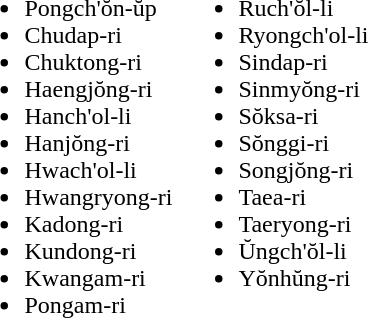<table>
<tr>
<td valign="top"><br><ul><li>Pongch'ŏn-ŭp</li><li>Chudap-ri</li><li>Chuktong-ri</li><li>Haengjŏng-ri</li><li>Hanch'ol-li</li><li>Hanjŏng-ri</li><li>Hwach'ol-li</li><li>Hwangryong-ri</li><li>Kadong-ri</li><li>Kundong-ri</li><li>Kwangam-ri</li><li>Pongam-ri</li></ul></td>
<td valign="top"><br><ul><li>Ruch'ŏl-li</li><li>Ryongch'ol-li</li><li>Sindap-ri</li><li>Sinmyŏng-ri</li><li>Sŏksa-ri</li><li>Sŏnggi-ri</li><li>Songjŏng-ri</li><li>Taea-ri</li><li>Taeryong-ri</li><li>Ŭngch'ŏl-li</li><li>Yŏnhŭng-ri</li></ul></td>
</tr>
</table>
